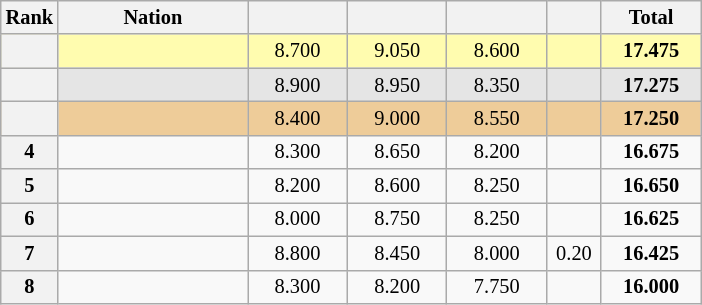<table class="wikitable sortable" style="text-align:center; font-size:85%">
<tr>
<th scope="col" style="width:25px;">Rank</th>
<th ! scope="col" style="width:120px;">Nation</th>
<th ! scope="col" style="width:60px;"></th>
<th ! scope="col" style="width:60px;"></th>
<th ! scope="col" style="width:60px;"></th>
<th ! scope="col" style="width:30px;"></th>
<th ! scope="col" style="width:60px;">Total</th>
</tr>
<tr style="background:#fffcaf;">
<th scope=row style="text-align:center"></th>
<td style="text-align:left;"></td>
<td>8.700</td>
<td>9.050</td>
<td>8.600</td>
<td></td>
<td><strong>17.475</strong></td>
</tr>
<tr style="background:#e5e5e5;">
<th scope=row style="text-align:center"></th>
<td style="text-align:left;"></td>
<td>8.900</td>
<td>8.950</td>
<td>8.350</td>
<td></td>
<td><strong>17.275</strong></td>
</tr>
<tr style="background:#ec9;">
<th scope=row style="text-align:center"></th>
<td style="text-align:left;"></td>
<td>8.400</td>
<td>9.000</td>
<td>8.550</td>
<td></td>
<td><strong>17.250</strong></td>
</tr>
<tr>
<th scope=row style="text-align:center">4</th>
<td style="text-align:left;"></td>
<td>8.300</td>
<td>8.650</td>
<td>8.200</td>
<td></td>
<td><strong>16.675</strong></td>
</tr>
<tr>
<th scope=row style="text-align:center">5</th>
<td style="text-align:left;"></td>
<td>8.200</td>
<td>8.600</td>
<td>8.250</td>
<td></td>
<td><strong>16.650</strong></td>
</tr>
<tr>
<th scope=row style="text-align:center">6</th>
<td style="text-align:left;"></td>
<td>8.000</td>
<td>8.750</td>
<td>8.250</td>
<td></td>
<td><strong>16.625</strong></td>
</tr>
<tr>
<th scope=row style="text-align:center">7</th>
<td style="text-align:left;"></td>
<td>8.800</td>
<td>8.450</td>
<td>8.000</td>
<td>0.20</td>
<td><strong>16.425</strong></td>
</tr>
<tr>
<th scope=row style="text-align:center">8</th>
<td style="text-align:left;"></td>
<td>8.300</td>
<td>8.200</td>
<td>7.750</td>
<td></td>
<td><strong>16.000</strong></td>
</tr>
</table>
